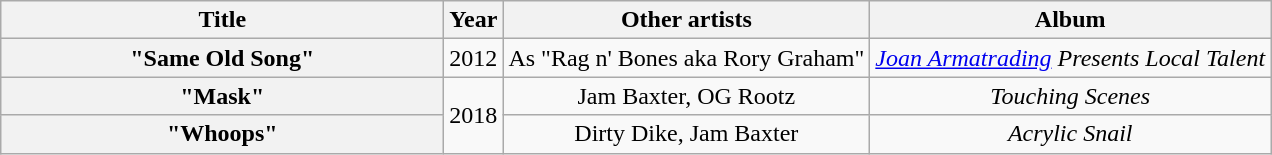<table class="wikitable plainrowheaders" style="text-align:center;">
<tr>
<th scope="col" style="width:18em;">Title</th>
<th scope="col" style="width:1em;">Year</th>
<th scope="col">Other artists</th>
<th scope="col">Album</th>
</tr>
<tr>
<th scope="row">"Same Old Song"</th>
<td>2012</td>
<td>As "Rag n' Bones aka Rory Graham"</td>
<td><em><a href='#'>Joan Armatrading</a> Presents Local Talent</em></td>
</tr>
<tr>
<th scope="row">"Mask"</th>
<td rowspan="2">2018</td>
<td>Jam Baxter, OG Rootz</td>
<td><em>Touching Scenes</em></td>
</tr>
<tr>
<th scope="row">"Whoops"</th>
<td>Dirty Dike, Jam Baxter</td>
<td><em>Acrylic Snail</em></td>
</tr>
</table>
